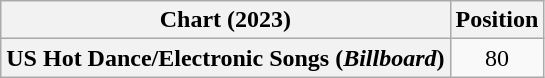<table class="wikitable sortable plainrowheaders" style="text-align:center">
<tr>
<th scope="col">Chart (2023)</th>
<th scope="col">Position</th>
</tr>
<tr>
<th scope="row">US Hot Dance/Electronic Songs (<em>Billboard</em>)</th>
<td>80</td>
</tr>
</table>
